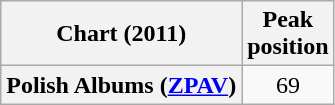<table class="wikitable plainrowheaders">
<tr>
<th>Chart (2011)</th>
<th>Peak<br>position</th>
</tr>
<tr>
<th scope="row">Polish Albums (<a href='#'>ZPAV</a>)</th>
<td style="text-align:center;">69</td>
</tr>
</table>
